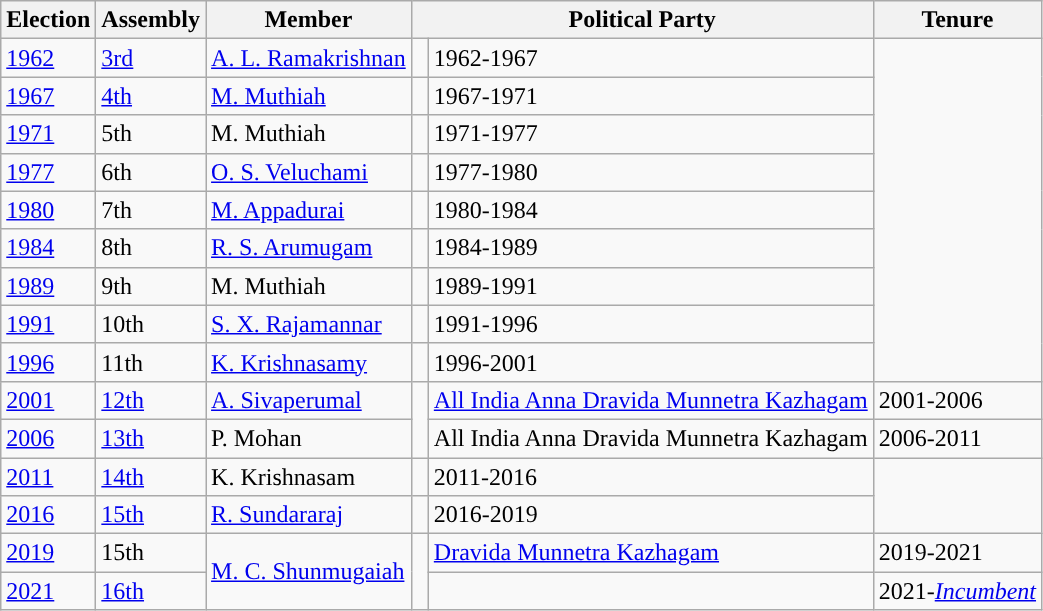<table class="wikitable sortable">
<tr>
<th>Election</th>
<th>Assembly</th>
<th>Member</th>
<th colspan="2">Political Party</th>
<th>Tenure</th>
</tr>
<tr>
<td><a href='#'>1962</a></td>
<td><a href='#'>3rd</a></td>
<td><a href='#'>A. L. Ramakrishnan</a></td>
<td></td>
<td>1962-1967</td>
</tr>
<tr>
<td><a href='#'>1967</a></td>
<td><a href='#'>4th</a></td>
<td><a href='#'>M. Muthiah</a></td>
<td></td>
<td>1967-1971</td>
</tr>
<tr>
<td><a href='#'>1971</a></td>
<td>5th</td>
<td>M. Muthiah</td>
<td></td>
<td>1971-1977</td>
</tr>
<tr>
<td><a href='#'>1977</a></td>
<td>6th</td>
<td><a href='#'>O. S. Veluchami</a></td>
<td></td>
<td>1977-1980</td>
</tr>
<tr>
<td><a href='#'>1980</a></td>
<td>7th</td>
<td><a href='#'>M. Appadurai</a></td>
<td></td>
<td>1980-1984</td>
</tr>
<tr>
<td><a href='#'>1984</a></td>
<td>8th</td>
<td><a href='#'>R. S. Arumugam</a></td>
<td></td>
<td>1984-1989</td>
</tr>
<tr>
<td><a href='#'>1989</a></td>
<td>9th</td>
<td>M. Muthiah</td>
<td></td>
<td>1989-1991</td>
</tr>
<tr>
<td><a href='#'>1991</a></td>
<td>10th</td>
<td><a href='#'>S. X. Rajamannar</a></td>
<td></td>
<td>1991-1996</td>
</tr>
<tr>
<td><a href='#'>1996</a></td>
<td>11th</td>
<td><a href='#'>K. Krishnasamy</a></td>
<td></td>
<td>1996-2001</td>
</tr>
<tr>
<td><a href='#'>2001</a></td>
<td><a href='#'>12th</a></td>
<td><a href='#'>A. Sivaperumal</a></td>
<td rowspan="2" width=4px style="background-color: "></td>
<td><a href='#'>All India Anna Dravida Munnetra Kazhagam</a></td>
<td>2001-2006</td>
</tr>
<tr>
<td><a href='#'>2006</a></td>
<td><a href='#'>13th</a></td>
<td>P. Mohan</td>
<td>All India Anna Dravida Munnetra Kazhagam</td>
<td>2006-2011</td>
</tr>
<tr>
<td><a href='#'>2011</a></td>
<td><a href='#'>14th</a></td>
<td>K. Krishnasam</td>
<td></td>
<td>2011-2016</td>
</tr>
<tr>
<td><a href='#'>2016</a></td>
<td><a href='#'>15th</a></td>
<td><a href='#'>R. Sundararaj</a></td>
<td></td>
<td>2016-2019</td>
</tr>
<tr>
<td><a href='#'>2019</a></td>
<td>15th</td>
<td rowspan=2><a href='#'>M. C. Shunmugaiah</a></td>
<td rowspan="2" width=4px style="background-color: "></td>
<td><a href='#'>Dravida Munnetra Kazhagam</a></td>
<td>2019-2021</td>
</tr>
<tr>
<td><a href='#'>2021</a></td>
<td><a href='#'>16th</a></td>
<td></td>
<td>2021-<em><a href='#'>Incumbent</a></em></td>
</tr>
</table>
